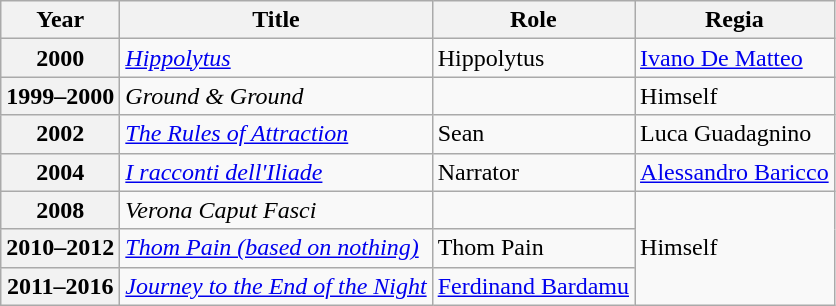<table class="wikitable">
<tr>
<th>Year</th>
<th>Title</th>
<th>Role</th>
<th>Regia</th>
</tr>
<tr>
<th>2000</th>
<td><em><a href='#'>Hippolytus</a></em></td>
<td>Hippolytus</td>
<td><a href='#'>Ivano De Matteo</a></td>
</tr>
<tr>
<th>1999–2000</th>
<td><em>Ground & Ground</em></td>
<td></td>
<td>Himself</td>
</tr>
<tr>
<th>2002</th>
<td><em><a href='#'>The Rules of Attraction</a></em></td>
<td>Sean</td>
<td>Luca Guadagnino</td>
</tr>
<tr>
<th>2004</th>
<td><em><a href='#'>I racconti dell'Iliade</a></em></td>
<td>Narrator</td>
<td><a href='#'>Alessandro Baricco</a></td>
</tr>
<tr>
<th>2008</th>
<td><em>Verona Caput Fasci</em></td>
<td></td>
<td rowspan="3">Himself</td>
</tr>
<tr>
<th>2010–2012</th>
<td><em><a href='#'>Thom Pain (based on nothing)</a></em></td>
<td>Thom Pain</td>
</tr>
<tr>
<th>2011–2016</th>
<td><em><a href='#'>Journey to the End of the Night</a></em></td>
<td><a href='#'>Ferdinand Bardamu</a></td>
</tr>
</table>
